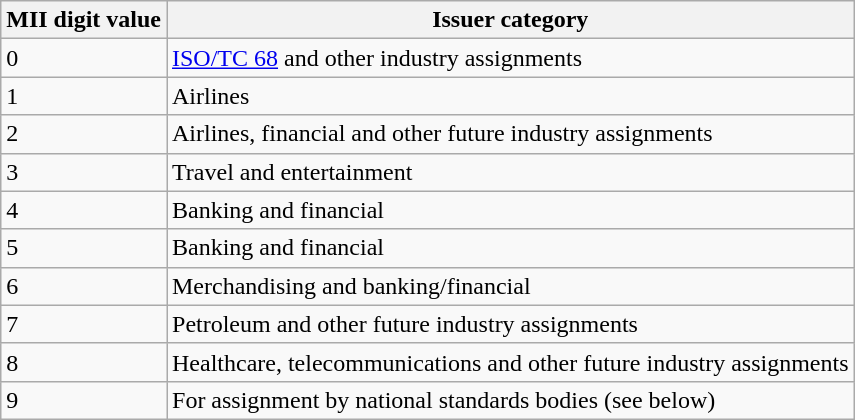<table class="wikitable">
<tr>
<th>MII digit value</th>
<th>Issuer category</th>
</tr>
<tr>
<td>0</td>
<td><a href='#'>ISO/TC 68</a> and other industry assignments</td>
</tr>
<tr>
<td>1</td>
<td>Airlines</td>
</tr>
<tr>
<td>2</td>
<td>Airlines, financial and other future industry assignments</td>
</tr>
<tr>
<td>3</td>
<td>Travel and entertainment</td>
</tr>
<tr>
<td>4</td>
<td>Banking and financial</td>
</tr>
<tr>
<td>5</td>
<td>Banking and financial</td>
</tr>
<tr>
<td>6</td>
<td>Merchandising and banking/financial</td>
</tr>
<tr>
<td>7</td>
<td>Petroleum and other future industry assignments</td>
</tr>
<tr>
<td>8</td>
<td>Healthcare, telecommunications and other future industry assignments</td>
</tr>
<tr>
<td>9</td>
<td>For assignment by national standards bodies (see below)</td>
</tr>
</table>
